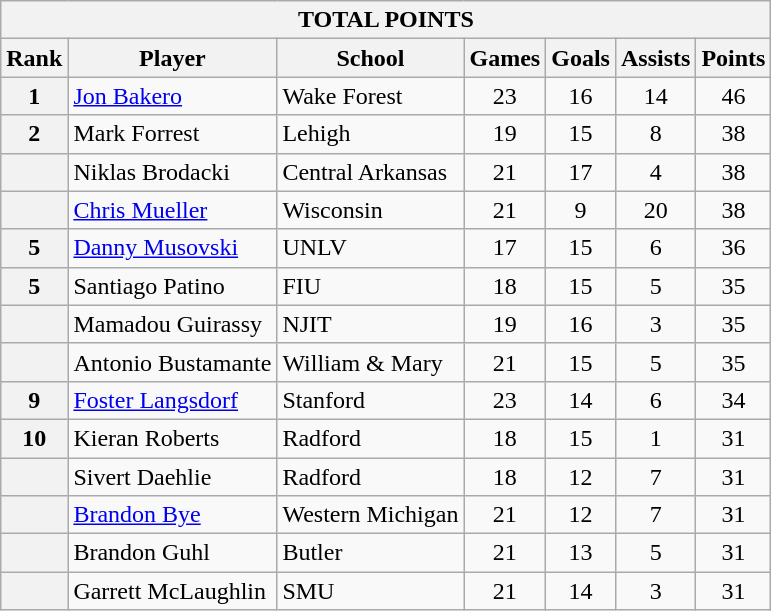<table class="wikitable">
<tr>
<th colspan=8>TOTAL POINTS</th>
</tr>
<tr 2>
<th>Rank</th>
<th>Player</th>
<th>School</th>
<th>Games</th>
<th>Goals</th>
<th>Assists</th>
<th>Points</th>
</tr>
<tr>
<th>1</th>
<td><a href='#'>Jon Bakero</a></td>
<td>Wake Forest</td>
<td style="text-align:center;">23</td>
<td style="text-align:center;">16</td>
<td style="text-align:center;">14</td>
<td style="text-align:center;">46</td>
</tr>
<tr>
<th>2</th>
<td>Mark Forrest</td>
<td>Lehigh</td>
<td style="text-align:center;">19</td>
<td style="text-align:center;">15</td>
<td style="text-align:center;">8</td>
<td style="text-align:center;">38</td>
</tr>
<tr>
<th></th>
<td>Niklas Brodacki</td>
<td>Central Arkansas</td>
<td style="text-align:center;">21</td>
<td style="text-align:center;">17</td>
<td style="text-align:center;">4</td>
<td style="text-align:center;">38</td>
</tr>
<tr>
<th></th>
<td><a href='#'>Chris Mueller</a></td>
<td>Wisconsin</td>
<td style="text-align:center;">21</td>
<td style="text-align:center;">9</td>
<td style="text-align:center;">20</td>
<td style="text-align:center;">38</td>
</tr>
<tr>
<th>5</th>
<td><a href='#'>Danny Musovski</a></td>
<td>UNLV</td>
<td style="text-align:center;">17</td>
<td style="text-align:center;">15</td>
<td style="text-align:center;">6</td>
<td style="text-align:center;">36</td>
</tr>
<tr>
<th>5</th>
<td>Santiago Patino</td>
<td>FIU</td>
<td style="text-align:center;">18</td>
<td style="text-align:center;">15</td>
<td style="text-align:center;">5</td>
<td style="text-align:center;">35</td>
</tr>
<tr>
<th></th>
<td>Mamadou Guirassy</td>
<td>NJIT</td>
<td style="text-align:center;">19</td>
<td style="text-align:center;">16</td>
<td style="text-align:center;">3</td>
<td style="text-align:center;">35</td>
</tr>
<tr>
<th></th>
<td>Antonio Bustamante</td>
<td>William & Mary</td>
<td style="text-align:center;">21</td>
<td style="text-align:center;">15</td>
<td style="text-align:center;">5</td>
<td style="text-align:center;">35</td>
</tr>
<tr>
<th>9</th>
<td><a href='#'>Foster Langsdorf</a></td>
<td>Stanford</td>
<td style="text-align:center;">23</td>
<td style="text-align:center;">14</td>
<td style="text-align:center;">6</td>
<td style="text-align:center;">34</td>
</tr>
<tr>
<th>10</th>
<td>Kieran Roberts</td>
<td>Radford</td>
<td style="text-align:center;">18</td>
<td style="text-align:center;">15</td>
<td style="text-align:center;">1</td>
<td style="text-align:center;">31</td>
</tr>
<tr>
<th></th>
<td>Sivert Daehlie</td>
<td>Radford</td>
<td style="text-align:center;">18</td>
<td style="text-align:center;">12</td>
<td style="text-align:center;">7</td>
<td style="text-align:center;">31</td>
</tr>
<tr>
<th></th>
<td><a href='#'>Brandon Bye</a></td>
<td>Western Michigan</td>
<td style="text-align:center;">21</td>
<td style="text-align:center;">12</td>
<td style="text-align:center;">7</td>
<td style="text-align:center;">31</td>
</tr>
<tr>
<th></th>
<td>Brandon Guhl</td>
<td>Butler</td>
<td style="text-align:center;">21</td>
<td style="text-align:center;">13</td>
<td style="text-align:center;">5</td>
<td style="text-align:center;">31</td>
</tr>
<tr>
<th></th>
<td>Garrett McLaughlin</td>
<td>SMU</td>
<td style="text-align:center;">21</td>
<td style="text-align:center;">14</td>
<td style="text-align:center;">3</td>
<td style="text-align:center;">31</td>
</tr>
</table>
